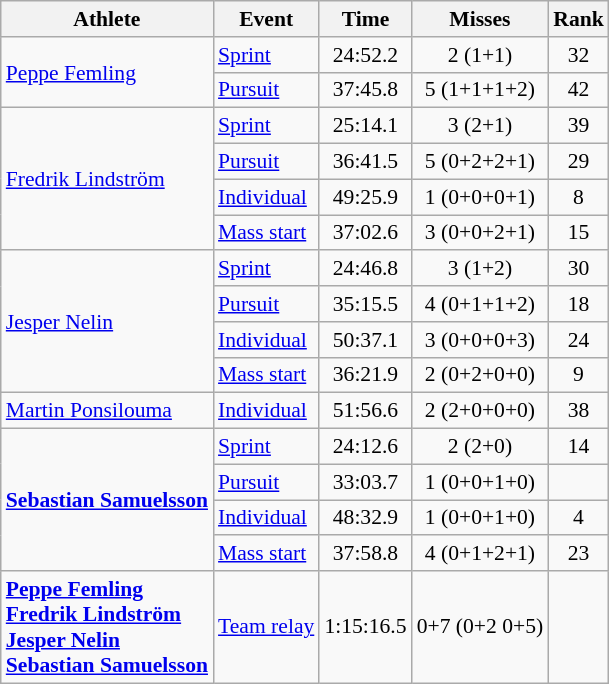<table class="wikitable" style="font-size:90%">
<tr>
<th>Athlete</th>
<th>Event</th>
<th>Time</th>
<th>Misses</th>
<th>Rank</th>
</tr>
<tr align=center>
<td align=left rowspan=2><a href='#'>Peppe Femling</a></td>
<td align=left><a href='#'>Sprint</a></td>
<td>24:52.2</td>
<td>2 (1+1)</td>
<td>32</td>
</tr>
<tr align=center>
<td align=left><a href='#'>Pursuit</a></td>
<td>37:45.8</td>
<td>5 (1+1+1+2)</td>
<td>42</td>
</tr>
<tr align=center>
<td align=left rowspan=4><a href='#'>Fredrik Lindström</a></td>
<td align=left><a href='#'>Sprint</a></td>
<td>25:14.1</td>
<td>3 (2+1)</td>
<td>39</td>
</tr>
<tr align=center>
<td align=left><a href='#'>Pursuit</a></td>
<td>36:41.5</td>
<td>5 (0+2+2+1)</td>
<td>29</td>
</tr>
<tr align=center>
<td align=left><a href='#'>Individual</a></td>
<td>49:25.9</td>
<td>1 (0+0+0+1)</td>
<td>8</td>
</tr>
<tr align=center>
<td align=left><a href='#'>Mass start</a></td>
<td>37:02.6</td>
<td>3 (0+0+2+1)</td>
<td>15</td>
</tr>
<tr align=center>
<td align=left rowspan=4><a href='#'>Jesper Nelin</a></td>
<td align=left><a href='#'>Sprint</a></td>
<td>24:46.8</td>
<td>3 (1+2)</td>
<td>30</td>
</tr>
<tr align=center>
<td align=left><a href='#'>Pursuit</a></td>
<td>35:15.5</td>
<td>4 (0+1+1+2)</td>
<td>18</td>
</tr>
<tr align=center>
<td align=left><a href='#'>Individual</a></td>
<td>50:37.1</td>
<td>3 (0+0+0+3)</td>
<td>24</td>
</tr>
<tr align=center>
<td align=left><a href='#'>Mass start</a></td>
<td>36:21.9</td>
<td>2 (0+2+0+0)</td>
<td>9</td>
</tr>
<tr align=center>
<td align=left><a href='#'>Martin Ponsilouma</a></td>
<td align=left><a href='#'>Individual</a></td>
<td>51:56.6</td>
<td>2 (2+0+0+0)</td>
<td>38</td>
</tr>
<tr align=center>
<td align=left rowspan=4><strong><a href='#'>Sebastian Samuelsson</a></strong></td>
<td align=left><a href='#'>Sprint</a></td>
<td>24:12.6</td>
<td>2 (2+0)</td>
<td>14</td>
</tr>
<tr align=center>
<td align=left><a href='#'>Pursuit</a></td>
<td>33:03.7</td>
<td>1 (0+0+1+0)</td>
<td></td>
</tr>
<tr align=center>
<td align=left><a href='#'>Individual</a></td>
<td>48:32.9</td>
<td>1 (0+0+1+0)</td>
<td>4</td>
</tr>
<tr align=center>
<td align=left><a href='#'>Mass start</a></td>
<td>37:58.8</td>
<td>4 (0+1+2+1)</td>
<td>23</td>
</tr>
<tr align=center>
<td align=left><strong><a href='#'>Peppe Femling</a><br><a href='#'>Fredrik Lindström</a><br><a href='#'>Jesper Nelin</a><br><a href='#'>Sebastian Samuelsson</a></strong></td>
<td align=left><a href='#'>Team relay</a></td>
<td>1:15:16.5</td>
<td>0+7 (0+2 0+5)</td>
<td></td>
</tr>
</table>
